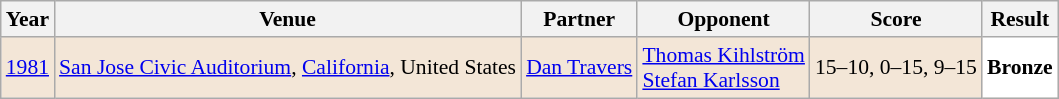<table class="sortable wikitable" style="font-size: 90%;">
<tr>
<th>Year</th>
<th>Venue</th>
<th>Partner</th>
<th>Opponent</th>
<th>Score</th>
<th>Result</th>
</tr>
<tr style="background:#F3E6D7">
<td align="center"><a href='#'>1981</a></td>
<td align="left"><a href='#'>San Jose Civic Auditorium</a>, <a href='#'>California</a>, United States</td>
<td align="left"> <a href='#'>Dan Travers</a></td>
<td> <a href='#'>Thomas Kihlström</a><br> <a href='#'>Stefan Karlsson</a></td>
<td align="left">15–10, 0–15, 9–15</td>
<td style="text-align:left; background:white"> <strong>Bronze</strong></td>
</tr>
</table>
